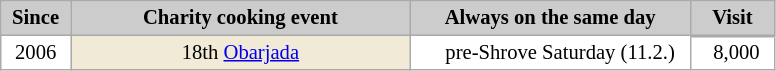<table class="wikitable plainrowheaders" cellpadding="3" cellspacing="0" border="1" style="background:#fff; font-size:86%; line-height:16px; border:grey solid 1px; border-collapse:collapse;">
<tr>
<th scope="col" style="background:#ccc; width:40px;">Since</th>
<th scope="col" style="background:#ccc; width:220px;">Charity cooking event</th>
<th scope="col" style="background:#ccc; width:180px;">Always on the same day</th>
<th scope="col" style="background:#ccc; width:50px;">Visit</th>
</tr>
<tr>
<td align=center>2006</td>
<td align=center bgcolor=#F0EAD6>18th <a href='#'>Obarjada</a></td>
<td align=right>pre-Shrove Saturday (11.2.)  </td>
<td align=right style="border-top-width:2px">8,000  </td>
</tr>
</table>
